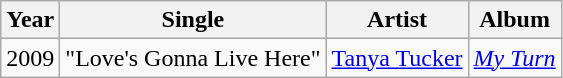<table class="wikitable">
<tr>
<th>Year</th>
<th>Single</th>
<th>Artist</th>
<th>Album</th>
</tr>
<tr>
<td>2009</td>
<td>"Love's Gonna Live Here"</td>
<td><a href='#'>Tanya Tucker</a></td>
<td><em><a href='#'>My Turn</a></em></td>
</tr>
</table>
